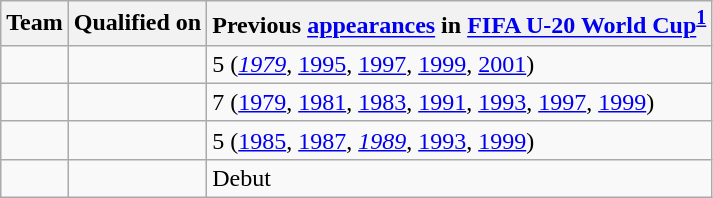<table class="wikitable sortable">
<tr>
<th>Team</th>
<th>Qualified on</th>
<th data-sort-type="number">Previous <a href='#'>appearances</a> in <a href='#'>FIFA U-20 World Cup</a><sup><strong><a href='#'>1</a></strong></sup></th>
</tr>
<tr>
<td></td>
<td></td>
<td>5 (<em><a href='#'>1979</a></em>, <a href='#'>1995</a>, <a href='#'>1997</a>, <a href='#'>1999</a>, <a href='#'>2001</a>)</td>
</tr>
<tr>
<td></td>
<td></td>
<td>7 (<a href='#'>1979</a>, <a href='#'>1981</a>, <a href='#'>1983</a>, <a href='#'>1991</a>, <a href='#'>1993</a>, <a href='#'>1997</a>, <a href='#'>1999</a>)</td>
</tr>
<tr>
<td></td>
<td></td>
<td>5 (<a href='#'>1985</a>, <a href='#'>1987</a>, <em><a href='#'>1989</a></em>, <a href='#'>1993</a>, <a href='#'>1999</a>)</td>
</tr>
<tr>
<td></td>
<td></td>
<td>Debut</td>
</tr>
</table>
